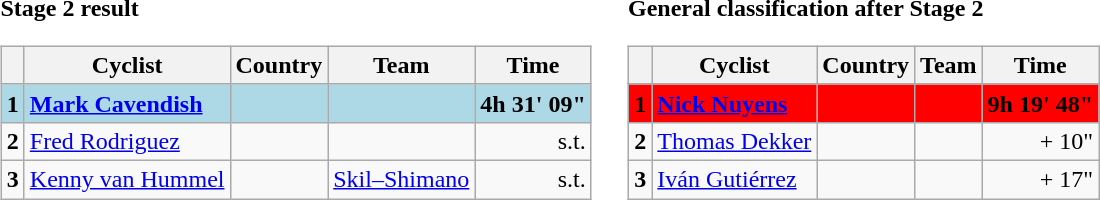<table>
<tr>
<td><strong>Stage 2 result</strong><br><table class="wikitable">
<tr>
<th></th>
<th>Cyclist</th>
<th>Country</th>
<th>Team</th>
<th>Time</th>
</tr>
<tr style="background:lightblue">
<td><strong>1</strong></td>
<td><strong><a href='#'>Mark Cavendish</a></strong></td>
<td><strong></strong></td>
<td><strong></strong></td>
<td align=right><strong>4h 31' 09"</strong></td>
</tr>
<tr>
<td><strong>2</strong></td>
<td><a href='#'>Fred Rodriguez</a></td>
<td></td>
<td></td>
<td align=right>s.t.</td>
</tr>
<tr>
<td><strong>3</strong></td>
<td><a href='#'>Kenny van Hummel</a></td>
<td></td>
<td><a href='#'>Skil–Shimano</a></td>
<td align=right>s.t.</td>
</tr>
</table>
</td>
<td></td>
<td><strong>General classification after Stage 2</strong><br><table class="wikitable">
<tr>
<th></th>
<th>Cyclist</th>
<th>Country</th>
<th>Team</th>
<th>Time</th>
</tr>
<tr>
</tr>
<tr style="background:red">
<td><strong>1</strong></td>
<td><strong><a href='#'>Nick Nuyens</a></strong></td>
<td><strong></strong></td>
<td><strong></strong></td>
<td align=right><strong>9h 19' 48"</strong></td>
</tr>
<tr>
<td><strong>2</strong></td>
<td><a href='#'>Thomas Dekker</a></td>
<td></td>
<td></td>
<td align=right>+ 10"</td>
</tr>
<tr>
<td><strong>3</strong></td>
<td><a href='#'>Iván Gutiérrez</a></td>
<td></td>
<td></td>
<td align=right>+ 17"</td>
</tr>
</table>
</td>
</tr>
</table>
